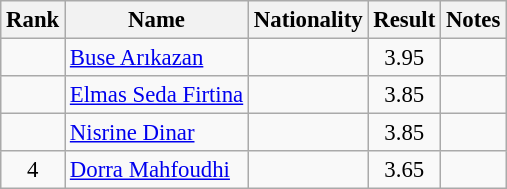<table class="wikitable sortable" style="text-align:center;font-size:95%">
<tr>
<th>Rank</th>
<th>Name</th>
<th>Nationality</th>
<th>Result</th>
<th>Notes</th>
</tr>
<tr>
<td></td>
<td align=left><a href='#'>Buse Arıkazan</a></td>
<td align=left></td>
<td>3.95</td>
<td></td>
</tr>
<tr>
<td></td>
<td align=left><a href='#'>Elmas Seda Firtina</a></td>
<td align=left></td>
<td>3.85</td>
<td></td>
</tr>
<tr>
<td></td>
<td align=left><a href='#'>Nisrine Dinar</a></td>
<td align=left></td>
<td>3.85</td>
<td></td>
</tr>
<tr>
<td>4</td>
<td align=left><a href='#'>Dorra Mahfoudhi</a></td>
<td align=left></td>
<td>3.65</td>
<td></td>
</tr>
</table>
